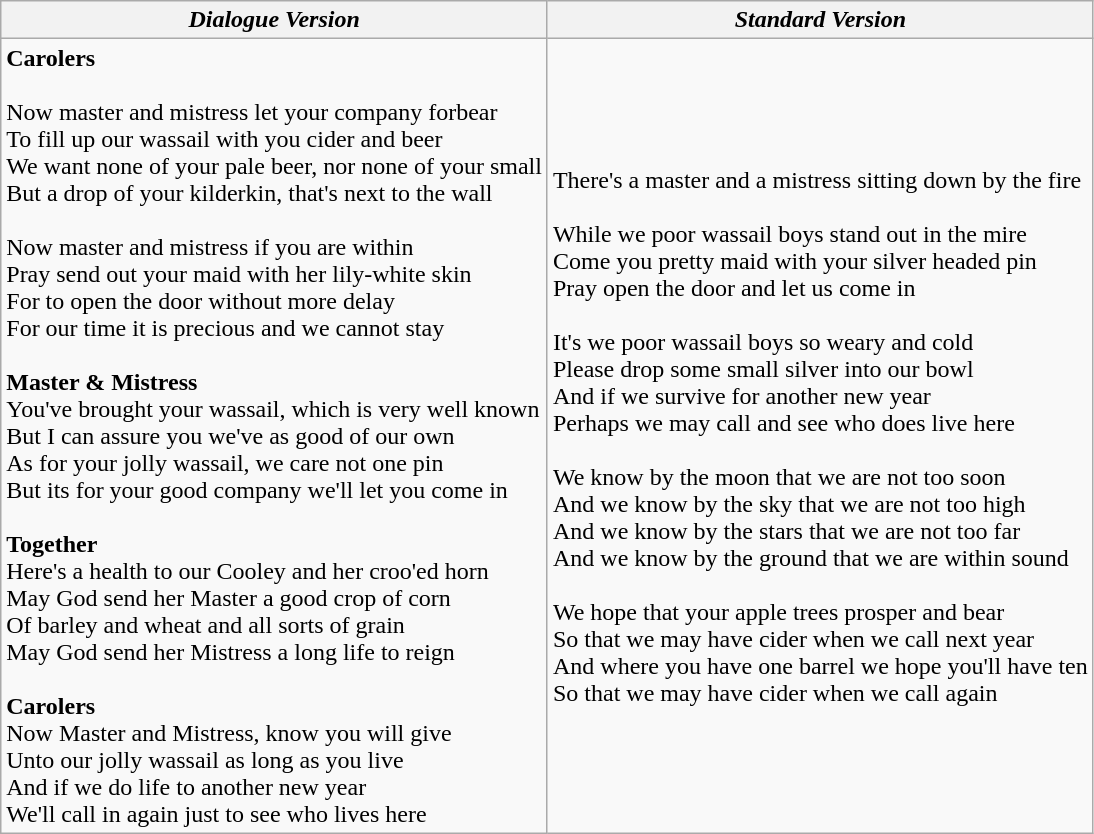<table class="wikitable">
<tr>
<th><strong><em>Dialogue Version</em></strong></th>
<th><strong><em>Standard Version</em></strong></th>
</tr>
<tr>
<td><strong>Carolers</strong><br><br>Now master and mistress let your company forbear<br>
To fill up our wassail with you cider and beer<br>
We want none of your pale beer, nor none of your small<br>
But a drop of your kilderkin, that's next to the wall<br>
<br>
Now master and mistress if you are within<br>
Pray send out your maid with her lily-white skin<br>
For to open the door without more delay<br>
For our time it is precious and we cannot stay<br>
<br>
<strong>Master & Mistress</strong><br>
You've brought your wassail, which is very well known<br>
But I can assure you we've as good of our own<br>
As for your jolly wassail, we care not one pin<br>
But its for your good company we'll let you come in<br>
<br>
<strong>Together</strong><br>
Here's a health to our Cooley and her croo'ed horn<br>
May God send her Master a good crop of corn<br>
Of barley and wheat and all sorts of grain<br>
May God send her Mistress a long life to reign<br>
<br>
<strong>Carolers</strong><br>
Now Master and Mistress, know you will give<br>
Unto our jolly wassail as long as you live<br>
And if we do life to another new year<br>
We'll call in again just to see who lives here</td>
<td>There's a master and a mistress sitting down by the fire<br><br>While we poor wassail boys stand out in the mire<br>
Come you pretty maid with your silver headed pin<br>
Pray open the door and let us come in<br>
<br>
It's we poor wassail boys so weary and cold<br>
Please drop some small silver into our bowl<br>
And if we survive for another new year<br>
Perhaps we may call and see who does live here<br>
<br>
We know by the moon that we are not too soon<br>
And we know by the sky that we are not too high<br>
And we know by the stars that we are not too far<br>
And we know by the ground that we are within sound<br>
<br>
We hope that your apple trees prosper and bear<br>
So that we may have cider when we call next year<br>
And where you have one barrel we hope you'll have ten<br>
So that we may have cider when we call again</td>
</tr>
</table>
